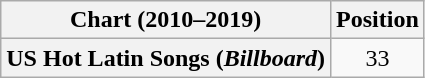<table class="wikitable plainrowheaders" style="text-align:center">
<tr>
<th scope="col">Chart (2010–2019)</th>
<th scope="col">Position</th>
</tr>
<tr>
<th scope="row">US Hot Latin Songs (<em>Billboard</em>)</th>
<td>33</td>
</tr>
</table>
